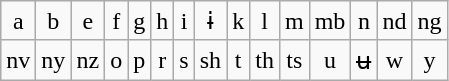<table class="wikitable" style="text-align: center;">
<tr>
<td>a</td>
<td>b</td>
<td>e</td>
<td>f</td>
<td>g</td>
<td>h</td>
<td>i</td>
<td>ɨ</td>
<td>k</td>
<td>l</td>
<td>m</td>
<td>mb</td>
<td>n</td>
<td>nd</td>
<td>ng</td>
</tr>
<tr>
<td>nv</td>
<td>ny</td>
<td>nz</td>
<td>o</td>
<td>p</td>
<td>r</td>
<td>s</td>
<td>sh</td>
<td>t</td>
<td>th</td>
<td>ts</td>
<td>u</td>
<td>ʉ</td>
<td>w</td>
<td>y</td>
</tr>
</table>
